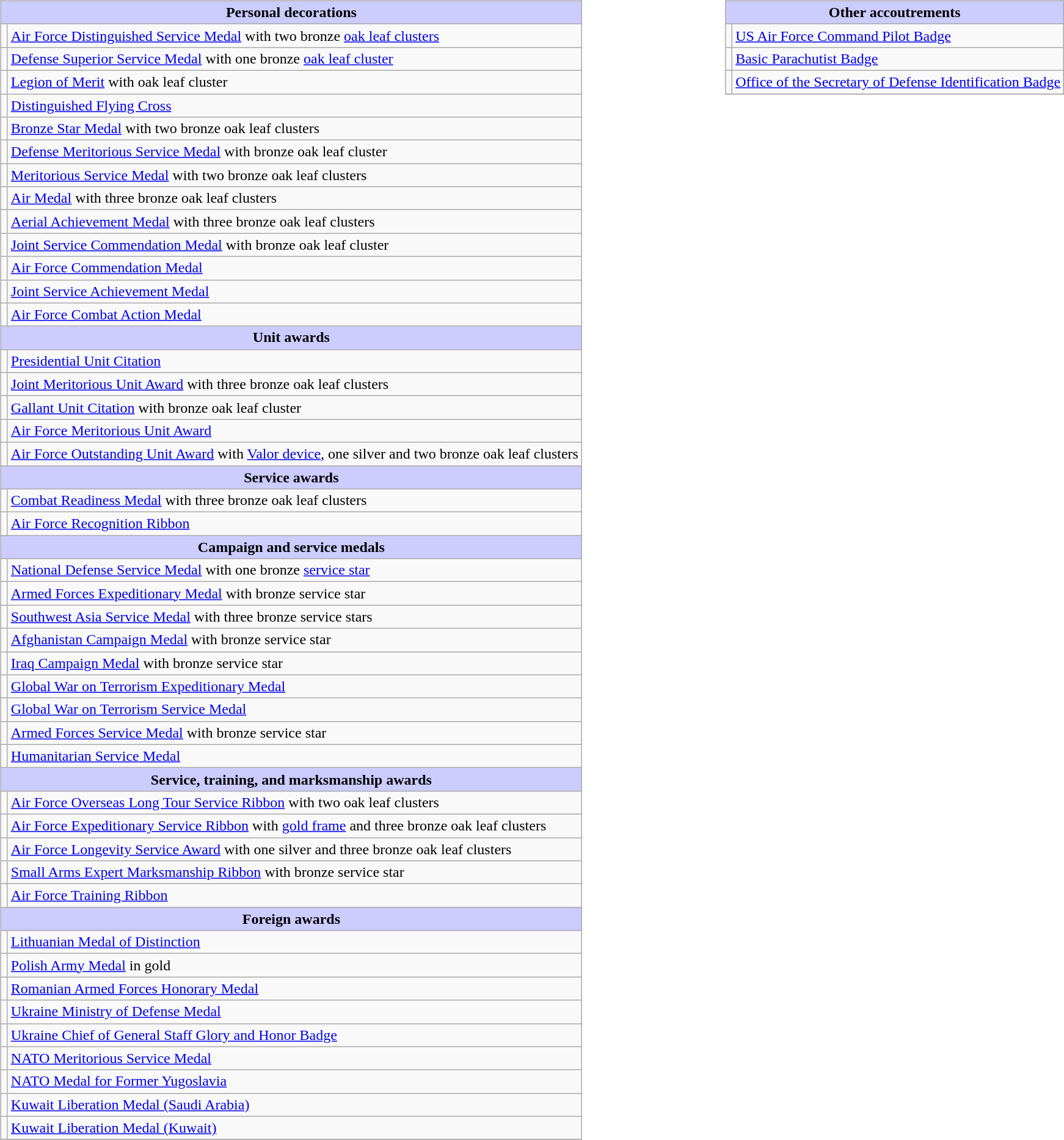<table style="width:100%;">
<tr>
<td valign="top"><br><table class="wikitable">
<tr style="background:#ccf; text-align:center;">
<td colspan=2><strong>Personal decorations</strong></td>
</tr>
<tr>
<td></td>
<td><a href='#'>Air Force Distinguished Service Medal</a> with two bronze <a href='#'>oak leaf clusters</a></td>
</tr>
<tr>
<td></td>
<td><a href='#'>Defense Superior Service Medal</a> with one bronze <a href='#'>oak leaf cluster</a></td>
</tr>
<tr>
<td></td>
<td><a href='#'>Legion of Merit</a> with oak leaf cluster</td>
</tr>
<tr>
<td></td>
<td><a href='#'>Distinguished Flying Cross</a></td>
</tr>
<tr>
<td><span></span><span></span></td>
<td><a href='#'>Bronze Star Medal</a> with two bronze oak leaf clusters</td>
</tr>
<tr>
<td></td>
<td><a href='#'>Defense Meritorious Service Medal</a> with bronze oak leaf cluster</td>
</tr>
<tr>
<td><span></span><span></span></td>
<td><a href='#'>Meritorious Service Medal</a> with two bronze oak leaf clusters</td>
</tr>
<tr>
<td><span></span><span></span><span></span></td>
<td><a href='#'>Air Medal</a> with three bronze oak leaf clusters</td>
</tr>
<tr>
<td><span></span><span></span><span></span></td>
<td><a href='#'>Aerial Achievement Medal</a> with three bronze oak leaf clusters</td>
</tr>
<tr>
<td></td>
<td><a href='#'>Joint Service Commendation Medal</a> with bronze oak leaf cluster</td>
</tr>
<tr>
<td></td>
<td><a href='#'>Air Force Commendation Medal</a></td>
</tr>
<tr>
<td></td>
<td><a href='#'>Joint Service Achievement Medal</a></td>
</tr>
<tr>
<td></td>
<td><a href='#'>Air Force Combat Action Medal</a></td>
</tr>
<tr style="background:#ccf; text-align:center;">
<td colspan=2><strong>Unit awards</strong></td>
</tr>
<tr>
<td></td>
<td><a href='#'>Presidential Unit Citation</a></td>
</tr>
<tr>
<td><span></span><span></span><span></span></td>
<td><a href='#'>Joint Meritorious Unit Award</a> with three bronze oak leaf clusters</td>
</tr>
<tr>
<td></td>
<td><a href='#'>Gallant Unit Citation</a> with bronze oak leaf cluster</td>
</tr>
<tr>
<td></td>
<td><a href='#'>Air Force Meritorious Unit Award</a></td>
</tr>
<tr>
<td><span></span><span></span><span></span><span></span></td>
<td><a href='#'>Air Force Outstanding Unit Award</a> with <a href='#'>Valor device</a>, one silver and two bronze oak leaf clusters</td>
</tr>
<tr style="background:#ccf; text-align:center;">
<td colspan=2><strong>Service awards</strong></td>
</tr>
<tr>
<td><span></span><span></span><span></span></td>
<td><a href='#'>Combat Readiness Medal</a> with three bronze oak leaf clusters</td>
</tr>
<tr>
<td></td>
<td><a href='#'>Air Force Recognition Ribbon</a></td>
</tr>
<tr style="background:#ccf; text-align:center;">
<td colspan=2><strong>Campaign and service medals</strong></td>
</tr>
<tr>
<td></td>
<td><a href='#'>National Defense Service Medal</a> with one bronze <a href='#'>service star</a></td>
</tr>
<tr>
<td></td>
<td><a href='#'>Armed Forces Expeditionary Medal</a> with bronze service star</td>
</tr>
<tr>
<td><span></span><span></span><span></span></td>
<td><a href='#'>Southwest Asia Service Medal</a> with three bronze service stars</td>
</tr>
<tr>
<td></td>
<td><a href='#'>Afghanistan Campaign Medal</a> with bronze service star</td>
</tr>
<tr>
<td></td>
<td><a href='#'>Iraq Campaign Medal</a> with bronze service star</td>
</tr>
<tr>
<td></td>
<td><a href='#'>Global War on Terrorism Expeditionary Medal</a></td>
</tr>
<tr>
<td></td>
<td><a href='#'>Global War on Terrorism Service Medal</a></td>
</tr>
<tr>
<td></td>
<td><a href='#'>Armed Forces Service Medal</a> with bronze service star</td>
</tr>
<tr>
<td></td>
<td><a href='#'>Humanitarian Service Medal</a></td>
</tr>
<tr style="background:#ccf; text-align:center;">
<td colspan=2><strong>Service, training, and marksmanship awards</strong></td>
</tr>
<tr>
<td><span></span><span></span></td>
<td><a href='#'>Air Force Overseas Long Tour Service Ribbon</a> with two oak leaf clusters</td>
</tr>
<tr>
<td><span></span><span></span><span></span></td>
<td><a href='#'>Air Force Expeditionary Service Ribbon</a> with <a href='#'>gold frame</a> and three bronze oak leaf clusters</td>
</tr>
<tr>
<td><span></span><span></span><span></span><span></span></td>
<td><a href='#'>Air Force Longevity Service Award</a> with one silver and three bronze oak leaf clusters</td>
</tr>
<tr>
<td></td>
<td><a href='#'>Small Arms Expert Marksmanship Ribbon</a> with bronze service star</td>
</tr>
<tr>
<td></td>
<td><a href='#'>Air Force Training Ribbon</a></td>
</tr>
<tr style="background:#ccf; text-align:center;">
<td colspan=2><strong>Foreign awards</strong></td>
</tr>
<tr>
<td></td>
<td><a href='#'>Lithuanian Medal of Distinction</a></td>
</tr>
<tr>
<td></td>
<td><a href='#'>Polish Army Medal</a> in gold</td>
</tr>
<tr>
<td></td>
<td><a href='#'>Romanian Armed Forces Honorary Medal</a></td>
</tr>
<tr>
<td></td>
<td><a href='#'>Ukraine Ministry of Defense Medal</a></td>
</tr>
<tr>
<td></td>
<td><a href='#'>Ukraine Chief of General Staff Glory and Honor Badge</a></td>
</tr>
<tr>
<td></td>
<td><a href='#'>NATO Meritorious Service Medal</a></td>
</tr>
<tr>
<td></td>
<td><a href='#'>NATO Medal for Former Yugoslavia</a></td>
</tr>
<tr>
<td></td>
<td><a href='#'>Kuwait Liberation Medal (Saudi Arabia)</a></td>
</tr>
<tr>
<td></td>
<td><a href='#'>Kuwait Liberation Medal (Kuwait)</a></td>
</tr>
<tr>
</tr>
</table>
</td>
<td valign="top"><br><table class="wikitable">
<tr style="background:#ccf; text-align:center;">
<td colspan=2><strong>Other accoutrements</strong></td>
</tr>
<tr>
<td align=center></td>
<td><a href='#'>US Air Force Command Pilot Badge</a></td>
</tr>
<tr>
<td align=center></td>
<td><a href='#'>Basic Parachutist Badge</a></td>
</tr>
<tr>
<td align=center></td>
<td><a href='#'>Office of the Secretary of Defense Identification Badge</a></td>
</tr>
<tr>
</tr>
</table>
</td>
</tr>
</table>
